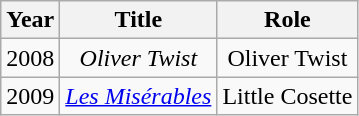<table class="wikitable" style="text-align:center;">
<tr>
<th>Year</th>
<th>Title</th>
<th>Role</th>
</tr>
<tr>
<td>2008</td>
<td><em>Oliver Twist</em></td>
<td>Oliver Twist</td>
</tr>
<tr>
<td>2009</td>
<td><em><a href='#'>Les Misérables</a></em></td>
<td>Little Cosette</td>
</tr>
</table>
